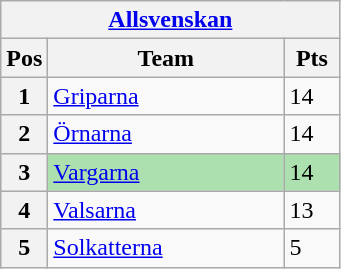<table class="wikitable">
<tr>
<th colspan="3"><a href='#'>Allsvenskan</a></th>
</tr>
<tr>
<th width=20>Pos</th>
<th width=150>Team</th>
<th width=30>Pts</th>
</tr>
<tr>
<th>1</th>
<td><a href='#'>Griparna</a></td>
<td>14</td>
</tr>
<tr>
<th>2</th>
<td><a href='#'>Örnarna</a></td>
<td>14</td>
</tr>
<tr style="background:#ACE1AF;">
<th>3</th>
<td><a href='#'>Vargarna</a></td>
<td>14</td>
</tr>
<tr>
<th>4</th>
<td><a href='#'>Valsarna</a></td>
<td>13</td>
</tr>
<tr>
<th>5</th>
<td><a href='#'>Solkatterna</a></td>
<td>5</td>
</tr>
</table>
